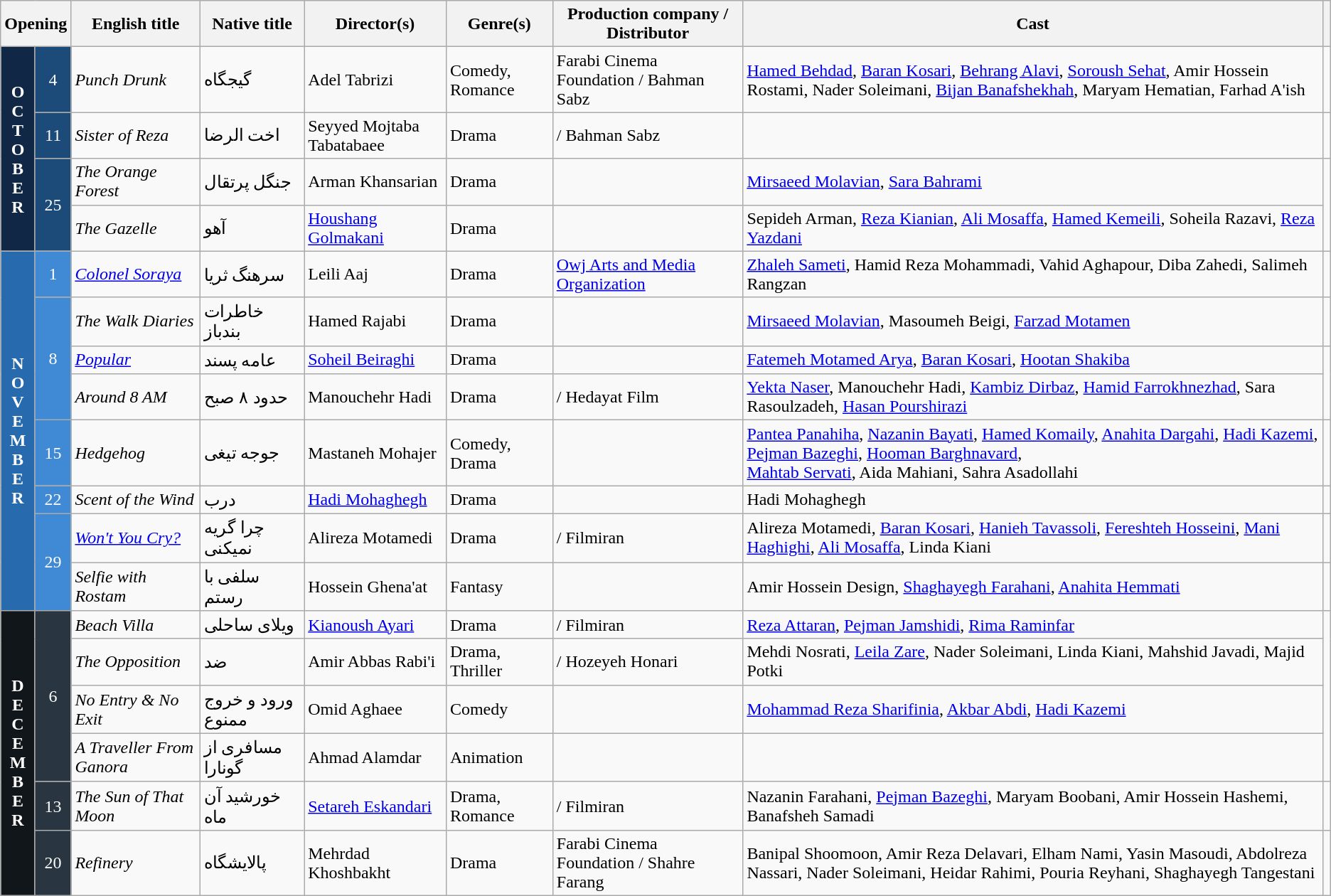<table class="wikitable sortable">
<tr>
<th colspan="2">Opening</th>
<th>English title</th>
<th>Native title</th>
<th>Director(s)</th>
<th>Genre(s)</th>
<th>Production company / Distributor</th>
<th>Cast</th>
<th></th>
</tr>
<tr>
<th rowspan="4" style="text-align:center; background:#102845; color:white">O<br>C<br>T<br>O<br>B<br>E<br>R</th>
<td style="text-align:center; background:#1C4A79; color:white;">4</td>
<td><em>Punch Drunk</em></td>
<td>گیجگاه</td>
<td>Adel Tabrizi</td>
<td>Comedy, Romance</td>
<td>Farabi Cinema Foundation / Bahman Sabz</td>
<td><a href='#'>Hamed Behdad</a>, <a href='#'>Baran Kosari</a>, <a href='#'>Behrang Alavi</a>, <a href='#'>Soroush Sehat</a>, Amir Hossein Rostami, Nader Soleimani, <a href='#'>Bijan Banafshekhah</a>, Maryam Hematian, Farhad A'ish</td>
<td></td>
</tr>
<tr>
<td style="text-align:center; background:#1C4A79; color:white;">11</td>
<td><em>Sister of Reza</em></td>
<td>اخت الرضا</td>
<td>Seyyed Mojtaba Tabatabaee</td>
<td>Drama</td>
<td>/ Bahman Sabz</td>
<td></td>
<td></td>
</tr>
<tr>
<td rowspan="2" style="text-align:center; background:#1C4A79; color:white;">25</td>
<td><em>The Orange Forest</em></td>
<td>جنگل پرتقال</td>
<td>Arman Khansarian</td>
<td>Drama</td>
<td></td>
<td><a href='#'>Mirsaeed Molavian</a>, <a href='#'>Sara Bahrami</a></td>
<td rowspan="2"></td>
</tr>
<tr>
<td><em>The Gazelle</em></td>
<td>آهو</td>
<td><a href='#'>Houshang Golmakani</a></td>
<td>Drama</td>
<td></td>
<td>Sepideh Arman, <a href='#'>Reza Kianian</a>, <a href='#'>Ali Mosaffa</a>, <a href='#'>Hamed Kemeili</a>, Soheila Razavi, <a href='#'>Reza Yazdani</a></td>
</tr>
<tr>
<th rowspan="8" style="text-align:center; background:#276AAD; color:white;">N<br>O<br>V<br>E<br>M<br>B<br>E<br>R</th>
<td rowspan="1" style="text-align:center; background:#408AD5; color:white;">1</td>
<td><em><a href='#'>Colonel Soraya</a></em></td>
<td>سرهنگ ثریا</td>
<td>Leili Aaj</td>
<td>Drama</td>
<td><a href='#'>Owj Arts and Media Organization</a></td>
<td><a href='#'>Zhaleh Sameti</a>, Hamid Reza Mohammadi, Vahid Aghapour, Diba Zahedi, Salimeh Rangzan</td>
<td></td>
</tr>
<tr>
<td rowspan="3" style="text-align:center; background:#408AD5; color:white;">8</td>
<td><em>The Walk Diaries</em></td>
<td>خاطرات بندباز</td>
<td>Hamed Rajabi</td>
<td>Drama</td>
<td></td>
<td><a href='#'>Mirsaeed Molavian</a>, Masoumeh Beigi, <a href='#'>Farzad Motamen</a></td>
<td></td>
</tr>
<tr>
<td><em><a href='#'>Popular</a></em></td>
<td>عامه پسند</td>
<td><a href='#'>Soheil Beiraghi</a></td>
<td>Drama</td>
<td></td>
<td><a href='#'>Fatemeh Motamed Arya</a>, <a href='#'>Baran Kosari</a>, <a href='#'>Hootan Shakiba</a></td>
<td rowspan="2"></td>
</tr>
<tr>
<td><em>Around 8 AM</em></td>
<td>حدود ۸ صبح</td>
<td>Manouchehr Hadi</td>
<td>Drama</td>
<td>/ Hedayat Film</td>
<td><a href='#'>Yekta Naser</a>, Manouchehr Hadi, <a href='#'>Kambiz Dirbaz</a>, <a href='#'>Hamid Farrokhnezhad</a>, Sara Rasoulzadeh, <a href='#'>Hasan Pourshirazi</a></td>
</tr>
<tr>
<td rowspan="1" style="text-align:center; background:#408AD5; color:white;">15</td>
<td><em>Hedgehog</em></td>
<td>جوجه تیغی</td>
<td>Mastaneh Mohajer</td>
<td>Comedy, Drama</td>
<td></td>
<td><a href='#'>Pantea Panahiha</a>, <a href='#'>Nazanin Bayati</a>, <a href='#'>Hamed Komaily</a>, <a href='#'>Anahita Dargahi</a>, <a href='#'>Hadi Kazemi</a>, <a href='#'>Pejman Bazeghi</a>, <a href='#'>Hooman Barghnavard</a>,<br><a href='#'>Mahtab Servati</a>, Aida Mahiani, Sahra Asadollahi</td>
<td></td>
</tr>
<tr>
<td rowspan="1" style="text-align:center; background:#408AD5; color:white;">22</td>
<td><em>Scent of the Wind</em></td>
<td>درب</td>
<td><a href='#'>Hadi Mohaghegh</a></td>
<td>Drama</td>
<td></td>
<td>Hadi Mohaghegh</td>
<td></td>
</tr>
<tr>
<td rowspan="2" style="text-align:center; background:#408AD5; color:white;">29</td>
<td><em><a href='#'>Won't You Cry?</a></em></td>
<td>چرا گریه نمیکنی</td>
<td>Alireza Motamedi</td>
<td>Drama</td>
<td>/ Filmiran</td>
<td>Alireza Motamedi, <a href='#'>Baran Kosari</a>, <a href='#'>Hanieh Tavassoli</a>, <a href='#'>Fereshteh Hosseini</a>, <a href='#'>Mani Haghighi</a>, <a href='#'>Ali Mosaffa</a>, Linda Kiani</td>
<td></td>
</tr>
<tr>
<td><em>Selfie with Rostam</em></td>
<td>سلفی با رستم</td>
<td>Hossein Ghena'at</td>
<td>Fantasy</td>
<td></td>
<td>Amir Hossein Design, <a href='#'>Shaghayegh Farahani</a>, <a href='#'>Anahita Hemmati</a></td>
<td></td>
</tr>
<tr>
<th rowspan="6" style="text-align:center; background:#11161A; color:white;">D<br>E<br>C<br>E<br>M<br>B<br>E<br>R</th>
<td rowspan="4" style="text-align:center; background:#293641; color:white;">6</td>
<td><em>Beach Villa</em></td>
<td>ویلای ساحلی</td>
<td><a href='#'>Kianoush Ayari</a></td>
<td>Drama</td>
<td>/ Filmiran</td>
<td><a href='#'>Reza Attaran</a>, <a href='#'>Pejman Jamshidi</a>, <a href='#'>Rima Raminfar</a></td>
<td rowspan="4"></td>
</tr>
<tr>
<td><em>The Opposition</em></td>
<td>ضد</td>
<td>Amir Abbas Rabi'i</td>
<td>Drama, Thriller</td>
<td>/ Hozeyeh Honari</td>
<td>Mehdi Nosrati, <a href='#'>Leila Zare</a>, Nader Soleimani, Linda Kiani, Mahshid Javadi, Majid Potki</td>
</tr>
<tr>
<td><em>No Entry & No Exit</em></td>
<td>ورود و خروج ممنوع</td>
<td>Omid Aghaee</td>
<td>Comedy</td>
<td></td>
<td><a href='#'>Mohammad Reza Sharifinia</a>, <a href='#'>Akbar Abdi</a>, <a href='#'>Hadi Kazemi</a></td>
</tr>
<tr>
<td><em>A Traveller From Ganora</em></td>
<td>مسافری از گونارا</td>
<td>Ahmad Alamdar</td>
<td>Animation</td>
<td></td>
<td></td>
</tr>
<tr>
<td style="text-align:center; background:#293641; color:white;">13</td>
<td><em>The Sun of That Moon</em></td>
<td>خورشید آن ماه</td>
<td><a href='#'>Setareh Eskandari</a></td>
<td>Drama, Romance</td>
<td>/ Filmiran</td>
<td>Nazanin Farahani, <a href='#'>Pejman Bazeghi</a>, Maryam Boobani, Amir Hossein Hashemi, Banafsheh Samadi</td>
<td></td>
</tr>
<tr>
<td rowspan="1" style="text-align:center; background:#293641; color:white;">20</td>
<td><em>Refinery</em></td>
<td>پالایشگاه</td>
<td>Mehrdad Khoshbakht</td>
<td>Drama</td>
<td>Farabi Cinema Foundation / Shahre Farang</td>
<td>Banipal Shoomoon, Amir Reza Delavari, Elham Nami, Yasin Masoudi, Abdolreza Nassari, Nader Soleimani, Heidar Rahimi, Pouria Reyhani, Shaghayegh Tangestani</td>
<td></td>
</tr>
</table>
